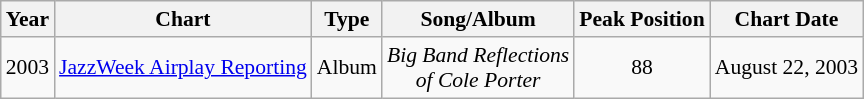<table class="wikitable" style="font-size: 90%;">
<tr>
<th>Year</th>
<th>Chart</th>
<th>Type</th>
<th>Song/Album</th>
<th>Peak Position</th>
<th>Chart Date</th>
</tr>
<tr>
<td>2003</td>
<td align="center"><a href='#'>JazzWeek Airplay Reporting</a></td>
<td align="center">Album</td>
<td align="center"><em>Big Band Reflections<br>of Cole Porter</em></td>
<td align="center">88</td>
<td align="center">August 22, 2003</td>
</tr>
</table>
